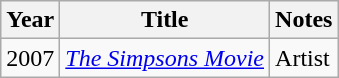<table class="wikitable">
<tr>
<th>Year</th>
<th>Title</th>
<th>Notes</th>
</tr>
<tr>
<td>2007</td>
<td><em><a href='#'>The Simpsons Movie</a></em></td>
<td>Artist</td>
</tr>
</table>
